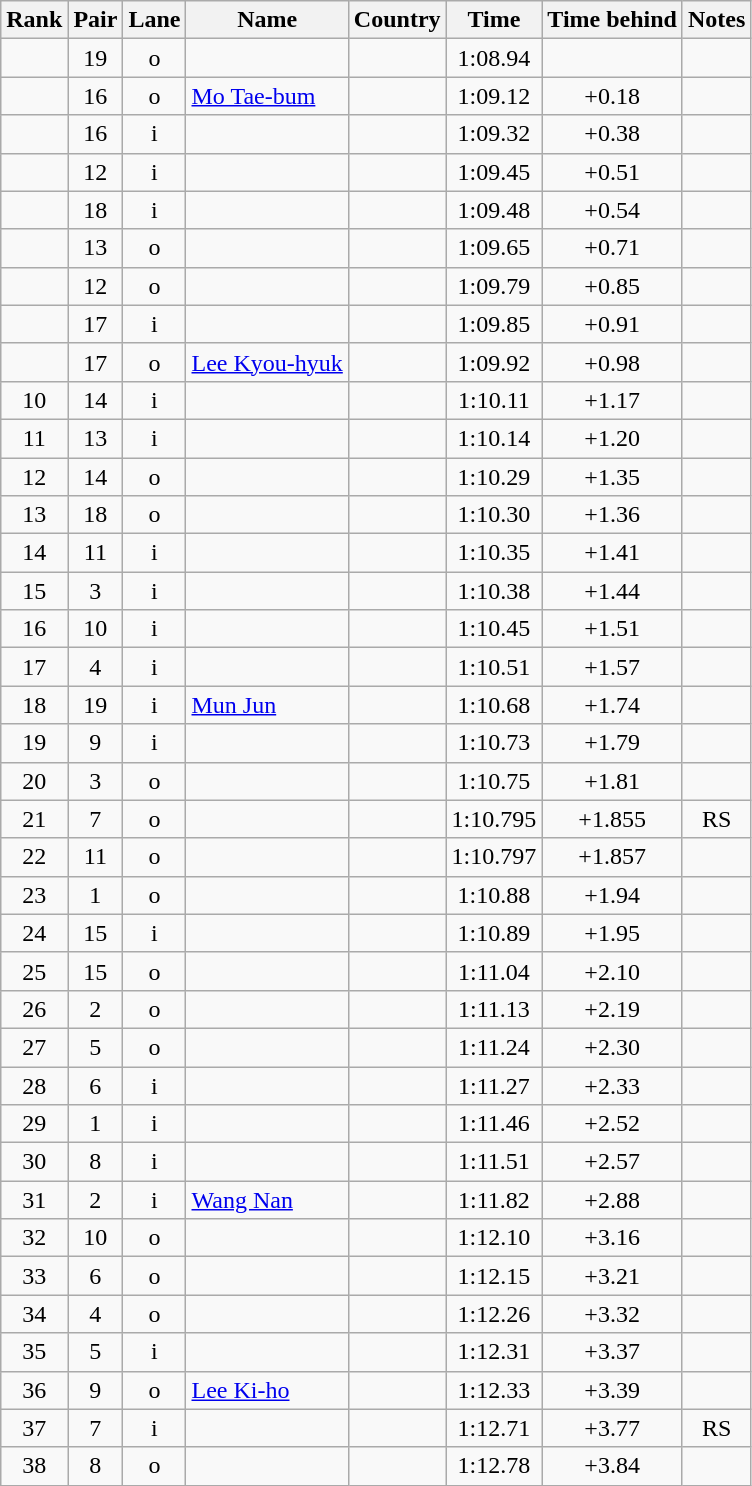<table class="wikitable sortable" style="text-align:center">
<tr>
<th>Rank</th>
<th>Pair</th>
<th>Lane</th>
<th>Name</th>
<th>Country</th>
<th>Time</th>
<th>Time behind</th>
<th>Notes</th>
</tr>
<tr>
<td></td>
<td>19</td>
<td>o</td>
<td align="left"></td>
<td align="left"></td>
<td>1:08.94</td>
<td></td>
<td></td>
</tr>
<tr>
<td></td>
<td>16</td>
<td>o</td>
<td align="left"><a href='#'>Mo Tae-bum</a></td>
<td align="left"></td>
<td>1:09.12</td>
<td>+0.18</td>
<td></td>
</tr>
<tr>
<td></td>
<td>16</td>
<td>i</td>
<td align="left"></td>
<td align="left"></td>
<td>1:09.32</td>
<td>+0.38</td>
<td></td>
</tr>
<tr>
<td></td>
<td>12</td>
<td>i</td>
<td align="left"></td>
<td align="left"></td>
<td>1:09.45</td>
<td>+0.51</td>
<td></td>
</tr>
<tr>
<td></td>
<td>18</td>
<td>i</td>
<td align="left"></td>
<td align="left"></td>
<td>1:09.48</td>
<td>+0.54</td>
<td></td>
</tr>
<tr>
<td></td>
<td>13</td>
<td>o</td>
<td align="left"></td>
<td align="left"></td>
<td>1:09.65</td>
<td>+0.71</td>
<td></td>
</tr>
<tr>
<td></td>
<td>12</td>
<td>o</td>
<td align="left"></td>
<td align="left"></td>
<td>1:09.79</td>
<td>+0.85</td>
<td></td>
</tr>
<tr>
<td></td>
<td>17</td>
<td>i</td>
<td align="left"></td>
<td align="left"></td>
<td>1:09.85</td>
<td>+0.91</td>
<td></td>
</tr>
<tr>
<td></td>
<td>17</td>
<td>o</td>
<td align="left"><a href='#'>Lee Kyou-hyuk</a></td>
<td align="left"></td>
<td>1:09.92</td>
<td>+0.98</td>
<td></td>
</tr>
<tr>
<td>10</td>
<td>14</td>
<td>i</td>
<td align="left"></td>
<td align="left"></td>
<td>1:10.11</td>
<td>+1.17</td>
<td></td>
</tr>
<tr>
<td>11</td>
<td>13</td>
<td>i</td>
<td align="left"></td>
<td align="left"></td>
<td>1:10.14</td>
<td>+1.20</td>
<td></td>
</tr>
<tr>
<td>12</td>
<td>14</td>
<td>o</td>
<td align="left"></td>
<td align="left"></td>
<td>1:10.29</td>
<td>+1.35</td>
<td></td>
</tr>
<tr>
<td>13</td>
<td>18</td>
<td>o</td>
<td align="left"></td>
<td align="left"></td>
<td>1:10.30</td>
<td>+1.36</td>
<td></td>
</tr>
<tr>
<td>14</td>
<td>11</td>
<td>i</td>
<td align="left"></td>
<td align="left"></td>
<td>1:10.35</td>
<td>+1.41</td>
<td></td>
</tr>
<tr>
<td>15</td>
<td>3</td>
<td>i</td>
<td align="left"></td>
<td align="left"></td>
<td>1:10.38</td>
<td>+1.44</td>
<td></td>
</tr>
<tr>
<td>16</td>
<td>10</td>
<td>i</td>
<td align="left"></td>
<td align="left"></td>
<td>1:10.45</td>
<td>+1.51</td>
<td></td>
</tr>
<tr>
<td>17</td>
<td>4</td>
<td>i</td>
<td align="left"></td>
<td align="left"></td>
<td>1:10.51</td>
<td>+1.57</td>
<td></td>
</tr>
<tr>
<td>18</td>
<td>19</td>
<td>i</td>
<td align="left"><a href='#'>Mun Jun</a></td>
<td align="left"></td>
<td>1:10.68</td>
<td>+1.74</td>
<td></td>
</tr>
<tr>
<td>19</td>
<td>9</td>
<td>i</td>
<td align="left"></td>
<td align="left"></td>
<td>1:10.73</td>
<td>+1.79</td>
<td></td>
</tr>
<tr>
<td>20</td>
<td>3</td>
<td>o</td>
<td align="left"></td>
<td align="left"></td>
<td>1:10.75</td>
<td>+1.81</td>
<td></td>
</tr>
<tr>
<td>21</td>
<td>7</td>
<td>o</td>
<td align="left"></td>
<td align="left"></td>
<td>1:10.795</td>
<td>+1.855</td>
<td>RS</td>
</tr>
<tr>
<td>22</td>
<td>11</td>
<td>o</td>
<td align="left"></td>
<td align="left"></td>
<td>1:10.797</td>
<td>+1.857</td>
<td></td>
</tr>
<tr>
<td>23</td>
<td>1</td>
<td>o</td>
<td align="left"></td>
<td align="left"></td>
<td>1:10.88</td>
<td>+1.94</td>
<td></td>
</tr>
<tr>
<td>24</td>
<td>15</td>
<td>i</td>
<td align="left"></td>
<td align="left"></td>
<td>1:10.89</td>
<td>+1.95</td>
<td></td>
</tr>
<tr>
<td>25</td>
<td>15</td>
<td>o</td>
<td align="left"></td>
<td align="left"></td>
<td>1:11.04</td>
<td>+2.10</td>
<td></td>
</tr>
<tr>
<td>26</td>
<td>2</td>
<td>o</td>
<td align="left"></td>
<td align="left"></td>
<td>1:11.13</td>
<td>+2.19</td>
<td></td>
</tr>
<tr>
<td>27</td>
<td>5</td>
<td>o</td>
<td align="left"></td>
<td align="left"></td>
<td>1:11.24</td>
<td>+2.30</td>
<td></td>
</tr>
<tr>
<td>28</td>
<td>6</td>
<td>i</td>
<td align="left"></td>
<td align="left"></td>
<td>1:11.27</td>
<td>+2.33</td>
<td></td>
</tr>
<tr>
<td>29</td>
<td>1</td>
<td>i</td>
<td align="left"></td>
<td align="left"></td>
<td>1:11.46</td>
<td>+2.52</td>
<td></td>
</tr>
<tr>
<td>30</td>
<td>8</td>
<td>i</td>
<td align="left"></td>
<td align="left"></td>
<td>1:11.51</td>
<td>+2.57</td>
<td></td>
</tr>
<tr>
<td>31</td>
<td>2</td>
<td>i</td>
<td align="left"><a href='#'>Wang Nan</a></td>
<td align="left"></td>
<td>1:11.82</td>
<td>+2.88</td>
<td></td>
</tr>
<tr>
<td>32</td>
<td>10</td>
<td>o</td>
<td align="left"></td>
<td align="left"></td>
<td>1:12.10</td>
<td>+3.16</td>
<td></td>
</tr>
<tr>
<td>33</td>
<td>6</td>
<td>o</td>
<td align="left"></td>
<td align="left"></td>
<td>1:12.15</td>
<td>+3.21</td>
<td></td>
</tr>
<tr>
<td>34</td>
<td>4</td>
<td>o</td>
<td align="left"></td>
<td align="left"></td>
<td>1:12.26</td>
<td>+3.32</td>
<td></td>
</tr>
<tr>
<td>35</td>
<td>5</td>
<td>i</td>
<td align="left"></td>
<td align="left"></td>
<td>1:12.31</td>
<td>+3.37</td>
<td></td>
</tr>
<tr>
<td>36</td>
<td>9</td>
<td>o</td>
<td align="left"><a href='#'>Lee Ki-ho</a></td>
<td align="left"></td>
<td>1:12.33</td>
<td>+3.39</td>
<td></td>
</tr>
<tr>
<td>37</td>
<td>7</td>
<td>i</td>
<td align="left"></td>
<td align="left"></td>
<td>1:12.71</td>
<td>+3.77</td>
<td>RS</td>
</tr>
<tr>
<td>38</td>
<td>8</td>
<td>o</td>
<td align="left"></td>
<td align="left"></td>
<td>1:12.78</td>
<td>+3.84</td>
<td></td>
</tr>
</table>
